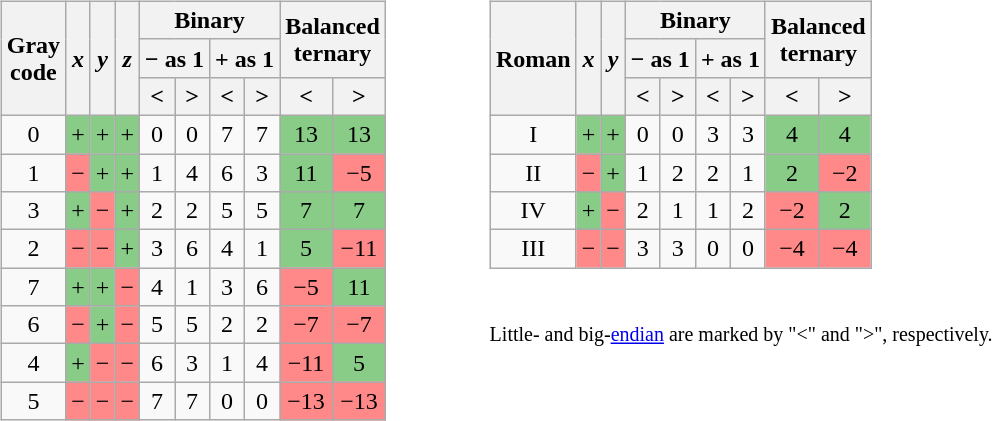<table>
<tr style="vertical-align: top;">
<td><br><table class="wikitable sortable" style="text-align: center;">
<tr>
<th rowspan="3">Gray<br>code</th>
<th rowspan="3"><em>x</em></th>
<th rowspan="3"><em>y</em></th>
<th rowspan="3"><em>z</em></th>
<th colspan="4">Binary</th>
<th colspan="2" rowspan="2">Balanced<br>ternary</th>
</tr>
<tr>
<th colspan="2">− as 1</th>
<th colspan="2">+ as 1</th>
</tr>
<tr>
<th><</th>
<th>></th>
<th><</th>
<th>></th>
<th><</th>
<th>></th>
</tr>
<tr>
<td>0</td>
<td style="background-color: #8c8;">+</td>
<td style="background-color: #8c8;">+</td>
<td style="background-color: #8c8;">+</td>
<td>0</td>
<td>0</td>
<td>7</td>
<td>7</td>
<td style="background-color: #8c8;">13</td>
<td style="background-color: #8c8;">13</td>
</tr>
<tr>
<td>1</td>
<td style="background-color: #f88;">−</td>
<td style="background-color: #8c8;">+</td>
<td style="background-color: #8c8;">+</td>
<td>1</td>
<td>4</td>
<td>6</td>
<td>3</td>
<td style="background-color: #8c8;">11</td>
<td style="background-color: #f88;">−5</td>
</tr>
<tr>
<td>3</td>
<td style="background-color: #8c8;">+</td>
<td style="background-color: #f88;">−</td>
<td style="background-color: #8c8;">+</td>
<td>2</td>
<td>2</td>
<td>5</td>
<td>5</td>
<td style="background-color: #8c8;">7</td>
<td style="background-color: #8c8;">7</td>
</tr>
<tr>
<td>2</td>
<td style="background-color: #f88;">−</td>
<td style="background-color: #f88;">−</td>
<td style="background-color: #8c8;">+</td>
<td>3</td>
<td>6</td>
<td>4</td>
<td>1</td>
<td style="background-color: #8c8;">5</td>
<td style="background-color: #f88;">−11</td>
</tr>
<tr>
<td>7</td>
<td style="background-color: #8c8;">+</td>
<td style="background-color: #8c8;">+</td>
<td style="background-color: #f88;">−</td>
<td>4</td>
<td>1</td>
<td>3</td>
<td>6</td>
<td style="background-color: #f88;">−5</td>
<td style="background-color: #8c8;">11</td>
</tr>
<tr>
<td>6</td>
<td style="background-color: #f88;">−</td>
<td style="background-color: #8c8;">+</td>
<td style="background-color: #f88;">−</td>
<td>5</td>
<td>5</td>
<td>2</td>
<td>2</td>
<td style="background-color: #f88;">−7</td>
<td style="background-color: #f88;">−7</td>
</tr>
<tr>
<td>4</td>
<td style="background-color: #8c8;">+</td>
<td style="background-color: #f88;">−</td>
<td style="background-color: #f88;">−</td>
<td>6</td>
<td>3</td>
<td>1</td>
<td>4</td>
<td style="background-color: #f88;">−11</td>
<td style="background-color: #8c8;">5</td>
</tr>
<tr>
<td>5</td>
<td style="background-color: #f88;">−</td>
<td style="background-color: #f88;">−</td>
<td style="background-color: #f88;">−</td>
<td>7</td>
<td>7</td>
<td>0</td>
<td>0</td>
<td style="background-color: #f88;">−13</td>
<td style="background-color: #f88;">−13</td>
</tr>
</table>
</td>
<td style="padding-left: 50px;"><br><table class="wikitable sortable" style="text-align: center;">
<tr>
<th rowspan="3">Roman</th>
<th rowspan="3"><em>x</em></th>
<th rowspan="3"><em>y</em></th>
<th colspan="4">Binary</th>
<th colspan="2" rowspan="2">Balanced<br>ternary</th>
</tr>
<tr>
<th colspan="2">− as 1</th>
<th colspan="2">+ as 1</th>
</tr>
<tr>
<th><</th>
<th>></th>
<th><</th>
<th>></th>
<th><</th>
<th>></th>
</tr>
<tr>
<td>I</td>
<td style="background-color: #8c8;">+</td>
<td style="background-color: #8c8;">+</td>
<td>0</td>
<td>0</td>
<td>3</td>
<td>3</td>
<td style="background-color: #8c8;">4</td>
<td style="background-color: #8c8;">4</td>
</tr>
<tr>
<td>II</td>
<td style="background-color: #f88;">−</td>
<td style="background-color: #8c8;">+</td>
<td>1</td>
<td>2</td>
<td>2</td>
<td>1</td>
<td style="background-color: #8c8;">2</td>
<td style="background-color: #f88;">−2</td>
</tr>
<tr>
<td>IV</td>
<td style="background-color: #8c8;">+</td>
<td style="background-color: #f88;">−</td>
<td>2</td>
<td>1</td>
<td>1</td>
<td>2</td>
<td style="background-color: #f88;">−2</td>
<td style="background-color: #8c8;">2</td>
</tr>
<tr>
<td>III</td>
<td style="background-color: #f88;">−</td>
<td style="background-color: #f88;">−</td>
<td>3</td>
<td>3</td>
<td>0</td>
<td>0</td>
<td style="background-color: #f88;">−4</td>
<td style="background-color: #f88;">−4</td>
</tr>
</table>
<br><small>Little- and big-<a href='#'>endian</a> are marked by "<" and ">", respectively.</small></td>
</tr>
</table>
